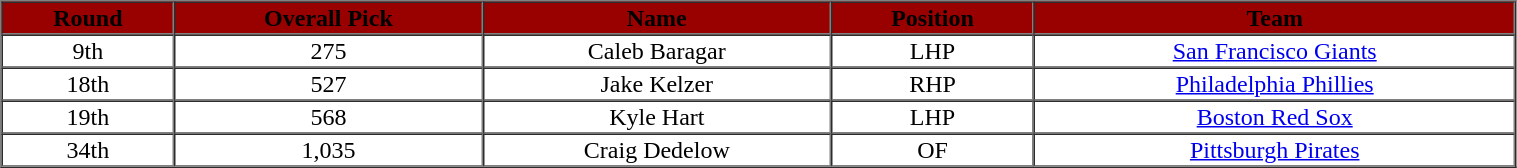<table cellpadding="1" border="1" cellspacing="0" width="80%">
<tr align="center">
<th bgcolor="#990000"><span>Round</span></th>
<th bgcolor="#990000"><span>Overall Pick</span></th>
<th bgcolor="#990000"><span>Name</span></th>
<th bgcolor="#990000"><span>Position</span></th>
<th bgcolor="#990000"><span>Team</span></th>
</tr>
<tr align="center">
<td>9th</td>
<td>275</td>
<td>Caleb Baragar</td>
<td>LHP</td>
<td><a href='#'>San Francisco Giants</a></td>
</tr>
<tr align="center">
<td>18th</td>
<td>527</td>
<td>Jake Kelzer</td>
<td>RHP</td>
<td><a href='#'>Philadelphia Phillies</a></td>
</tr>
<tr align="center">
<td>19th</td>
<td>568</td>
<td>Kyle Hart</td>
<td>LHP</td>
<td><a href='#'>Boston Red Sox</a></td>
</tr>
<tr align="center">
<td>34th</td>
<td>1,035</td>
<td>Craig Dedelow</td>
<td>OF</td>
<td><a href='#'>Pittsburgh Pirates</a></td>
</tr>
<tr style="background: #e3e3e3;">
</tr>
<tr>
</tr>
</table>
